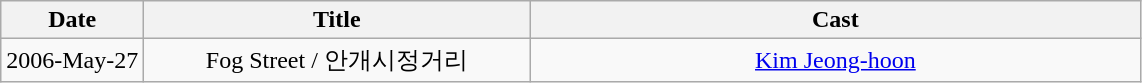<table class="wikitable">
<tr>
<th>Date</th>
<th width=250>Title</th>
<th width=400>Cast</th>
</tr>
<tr align=center>
<td>2006-May-27</td>
<td>Fog Street / 안개시정거리</td>
<td><a href='#'>Kim Jeong-hoon</a></td>
</tr>
</table>
